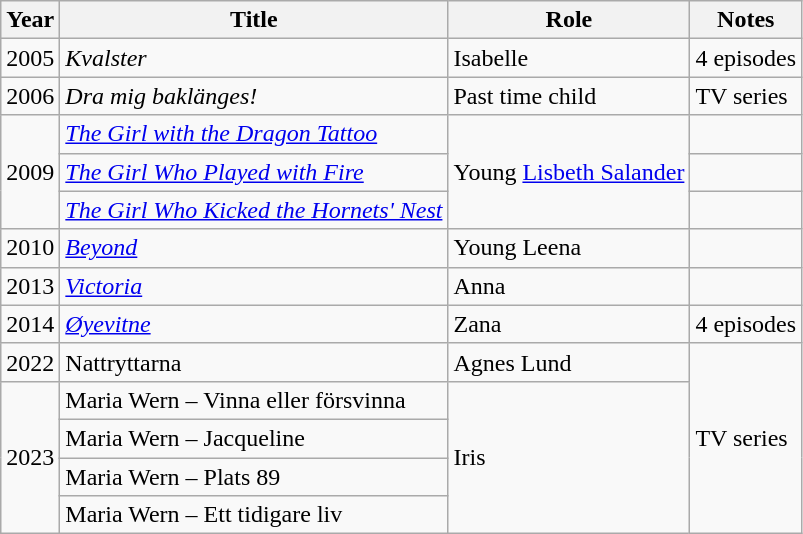<table class="wikitable sortable">
<tr>
<th>Year</th>
<th>Title</th>
<th>Role</th>
<th class="unsortable">Notes</th>
</tr>
<tr>
<td>2005</td>
<td><em>Kvalster</em></td>
<td>Isabelle</td>
<td>4 episodes</td>
</tr>
<tr>
<td>2006</td>
<td><em>Dra mig baklänges!</em></td>
<td>Past time child</td>
<td>TV series</td>
</tr>
<tr>
<td rowspan="3">2009</td>
<td><em><a href='#'>The Girl with the Dragon Tattoo</a></em></td>
<td rowspan="3">Young <a href='#'>Lisbeth Salander</a></td>
<td></td>
</tr>
<tr>
<td><em><a href='#'>The Girl Who Played with Fire</a></em></td>
<td></td>
</tr>
<tr>
<td><em><a href='#'>The Girl Who Kicked the Hornets' Nest</a></em></td>
<td></td>
</tr>
<tr>
<td>2010</td>
<td><em><a href='#'>Beyond</a></em></td>
<td>Young Leena</td>
<td></td>
</tr>
<tr>
<td>2013</td>
<td><em><a href='#'>Victoria</a></em></td>
<td>Anna</td>
<td></td>
</tr>
<tr>
<td>2014</td>
<td><em><a href='#'>Øyevitne</a></em></td>
<td>Zana</td>
<td>4 episodes</td>
</tr>
<tr>
<td>2022</td>
<td>Nattryttarna</td>
<td>Agnes Lund</td>
<td rowspan="5">TV series</td>
</tr>
<tr>
<td rowspan="4">2023</td>
<td>Maria Wern – Vinna eller försvinna</td>
<td rowspan="4">Iris</td>
</tr>
<tr>
<td>Maria Wern – Jacqueline</td>
</tr>
<tr>
<td>Maria Wern – Plats 89</td>
</tr>
<tr>
<td>Maria Wern – Ett tidigare liv</td>
</tr>
</table>
